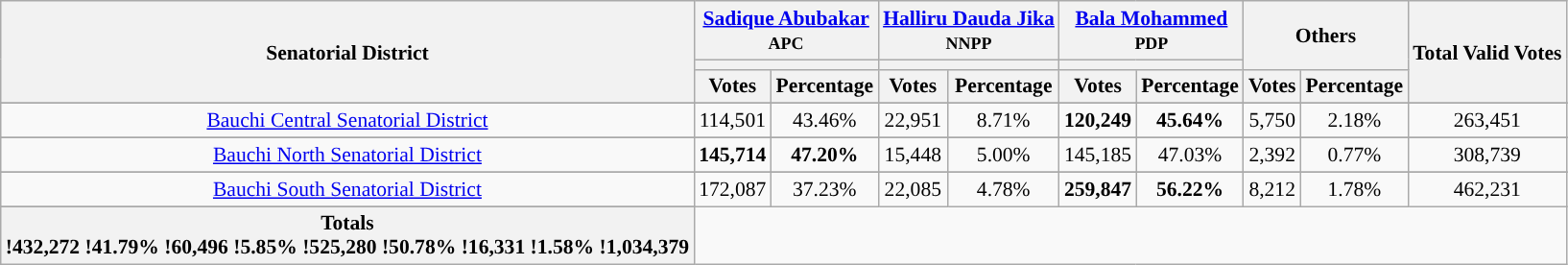<table class="wikitable sortable" style=" font-size: 90%">
<tr>
<th rowspan="3">Senatorial District</th>
<th colspan="2"><a href='#'>Sadique Abubakar</a><br><small>APC</small></th>
<th colspan="2"><a href='#'>Halliru Dauda Jika</a><br><small>NNPP</small></th>
<th colspan="2"><a href='#'>Bala Mohammed</a><br><small>PDP</small></th>
<th colspan="2" rowspan="2">Others</th>
<th rowspan="3">Total Valid Votes</th>
</tr>
<tr>
<th colspan=2 style="background-color:"></th>
<th colspan=2 style="background-color:"></th>
<th colspan=2 style="background-color:"></th>
</tr>
<tr>
<th>Votes</th>
<th>Percentage</th>
<th>Votes</th>
<th>Percentage</th>
<th>Votes</th>
<th>Percentage</th>
<th>Votes</th>
<th>Percentage</th>
</tr>
<tr>
</tr>
<tr>
</tr>
<tr style="background-color:#">
<td align="center"><a href='#'>Bauchi Central Senatorial District</a></td>
<td align="center">114,501</td>
<td align="center">43.46%</td>
<td align="center">22,951</td>
<td align="center">8.71%</td>
<td align="center"><strong>120,249</strong></td>
<td align="center"><strong>45.64%</strong></td>
<td align="center">5,750</td>
<td align="center">2.18%</td>
<td align="center">263,451</td>
</tr>
<tr>
</tr>
<tr style="background-color:#">
<td align="center"><a href='#'>Bauchi North Senatorial District</a></td>
<td align="center"><strong>145,714</strong></td>
<td align="center"><strong>47.20%</strong></td>
<td align="center">15,448</td>
<td align="center">5.00%</td>
<td align="center">145,185</td>
<td align="center">47.03%</td>
<td align="center">2,392</td>
<td align="center">0.77%</td>
<td align="center">308,739</td>
</tr>
<tr>
</tr>
<tr style="background-color:#">
<td align="center"><a href='#'>Bauchi South Senatorial District</a></td>
<td align="center">172,087</td>
<td align="center">37.23%</td>
<td align="center">22,085</td>
<td align="center">4.78%</td>
<td align="center"><strong>259,847</strong></td>
<td align="center"><strong>56.22%</strong></td>
<td align="center">8,212</td>
<td align="center">1.78%</td>
<td align="center">462,231</td>
</tr>
<tr>
</tr>
<tr>
<th>Totals<br> !432,272
 !41.79%
!60,496
!5.85%
 !525,280
 !50.78%
 !16,331
 !1.58%
 !1,034,379</th>
</tr>
</table>
